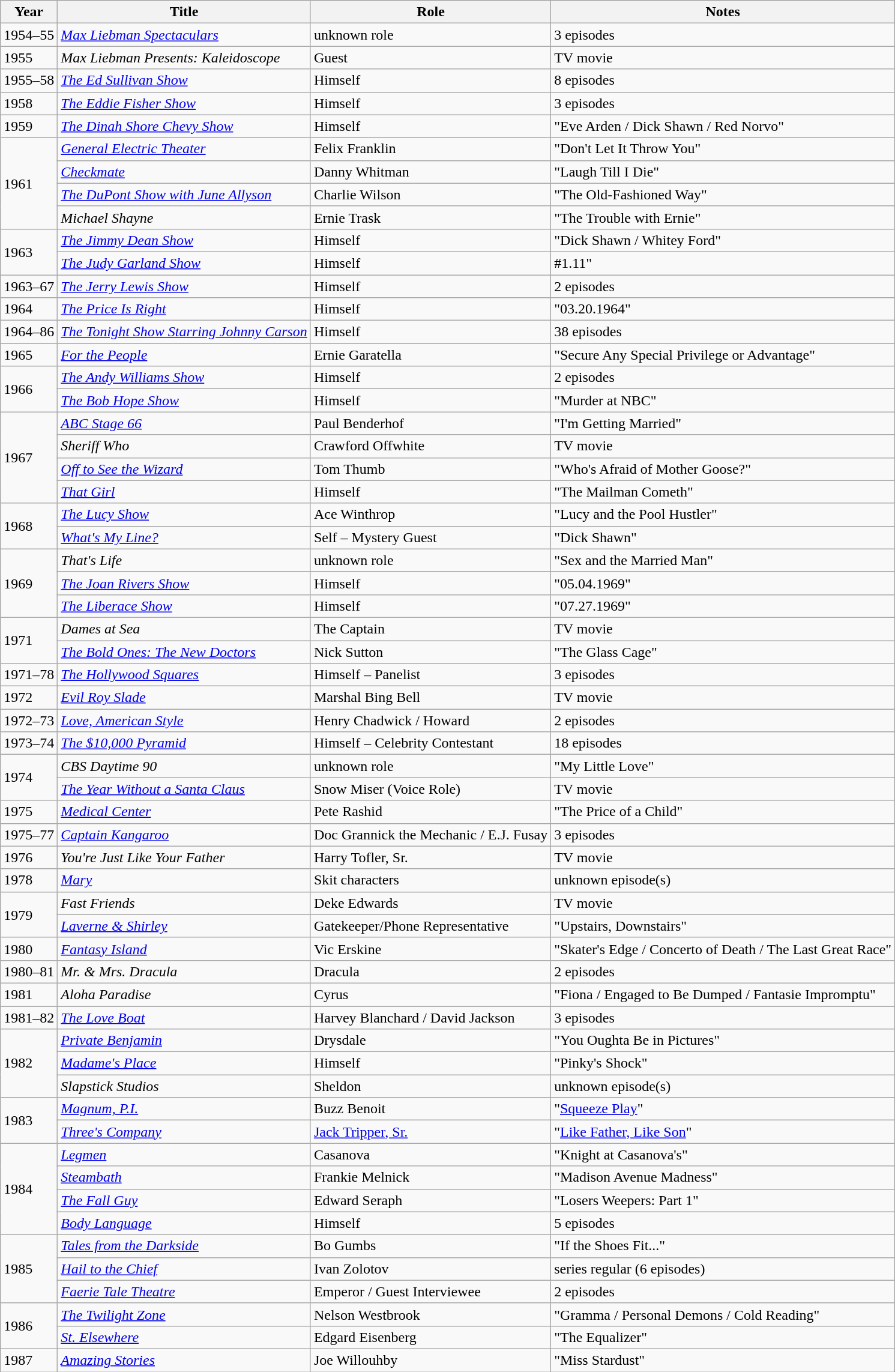<table class="wikitable">
<tr>
<th>Year</th>
<th>Title</th>
<th>Role</th>
<th>Notes</th>
</tr>
<tr>
<td>1954–55</td>
<td><em><a href='#'>Max Liebman Spectaculars</a></em></td>
<td>unknown role</td>
<td>3 episodes</td>
</tr>
<tr>
<td>1955</td>
<td><em>Max Liebman Presents: Kaleidoscope</em></td>
<td>Guest</td>
<td>TV movie</td>
</tr>
<tr>
<td>1955–58</td>
<td><em><a href='#'>The Ed Sullivan Show</a></em></td>
<td>Himself</td>
<td>8 episodes</td>
</tr>
<tr>
<td>1958</td>
<td><em><a href='#'>The Eddie Fisher Show</a></em></td>
<td>Himself</td>
<td>3 episodes</td>
</tr>
<tr>
<td>1959</td>
<td><em><a href='#'>The Dinah Shore Chevy Show</a></em></td>
<td>Himself</td>
<td>"Eve Arden / Dick Shawn / Red Norvo"</td>
</tr>
<tr>
<td rowspan="4">1961</td>
<td><em><a href='#'>General Electric Theater</a></em></td>
<td>Felix Franklin</td>
<td>"Don't Let It Throw You"</td>
</tr>
<tr>
<td><em><a href='#'>Checkmate</a></em></td>
<td>Danny Whitman</td>
<td>"Laugh Till I Die"</td>
</tr>
<tr>
<td><em><a href='#'>The DuPont Show with June Allyson</a></em></td>
<td>Charlie Wilson</td>
<td>"The Old-Fashioned Way"</td>
</tr>
<tr>
<td><em>Michael Shayne</em></td>
<td>Ernie Trask</td>
<td>"The Trouble with Ernie"</td>
</tr>
<tr>
<td rowspan="2">1963</td>
<td><em><a href='#'>The Jimmy Dean Show</a></em></td>
<td>Himself</td>
<td>"Dick Shawn / Whitey Ford"</td>
</tr>
<tr>
<td><em><a href='#'>The Judy Garland Show</a></em></td>
<td>Himself</td>
<td>#1.11"</td>
</tr>
<tr>
<td>1963–67</td>
<td><em><a href='#'>The Jerry Lewis Show</a></em></td>
<td>Himself</td>
<td>2 episodes</td>
</tr>
<tr>
<td>1964</td>
<td><em><a href='#'>The Price Is Right</a></em></td>
<td>Himself</td>
<td>"03.20.1964"</td>
</tr>
<tr>
<td>1964–86</td>
<td><em><a href='#'>The Tonight Show Starring Johnny Carson</a></em></td>
<td>Himself</td>
<td>38 episodes</td>
</tr>
<tr>
<td>1965</td>
<td><em><a href='#'>For the People</a></em></td>
<td>Ernie Garatella</td>
<td>"Secure Any Special Privilege or Advantage"</td>
</tr>
<tr>
<td rowspan="2">1966</td>
<td><em><a href='#'>The Andy Williams Show</a></em></td>
<td>Himself</td>
<td>2 episodes</td>
</tr>
<tr>
<td><em><a href='#'>The Bob Hope Show</a></em></td>
<td>Himself</td>
<td>"Murder at NBC"</td>
</tr>
<tr>
<td rowspan="4">1967</td>
<td><em><a href='#'>ABC Stage 66</a></em></td>
<td>Paul Benderhof</td>
<td>"I'm Getting Married"</td>
</tr>
<tr>
<td><em>Sheriff Who</em></td>
<td>Crawford Offwhite</td>
<td>TV movie</td>
</tr>
<tr>
<td><em><a href='#'>Off to See the Wizard</a></em></td>
<td>Tom Thumb</td>
<td>"Who's Afraid of Mother Goose?"</td>
</tr>
<tr>
<td><em><a href='#'>That Girl</a></em></td>
<td>Himself</td>
<td>"The Mailman Cometh"</td>
</tr>
<tr>
<td rowspan="2">1968</td>
<td><em><a href='#'>The Lucy Show</a></em></td>
<td>Ace Winthrop</td>
<td>"Lucy and the Pool Hustler"</td>
</tr>
<tr>
<td><em><a href='#'>What's My Line?</a></em></td>
<td>Self – Mystery Guest</td>
<td>"Dick Shawn"</td>
</tr>
<tr>
<td rowspan="3">1969</td>
<td><em>That's Life</em></td>
<td>unknown role</td>
<td>"Sex and the Married Man"</td>
</tr>
<tr>
<td><em><a href='#'>The Joan Rivers Show</a></em></td>
<td>Himself</td>
<td>"05.04.1969"</td>
</tr>
<tr>
<td><em><a href='#'>The Liberace Show</a></em></td>
<td>Himself</td>
<td>"07.27.1969"</td>
</tr>
<tr>
<td rowspan="2">1971</td>
<td><em>Dames at Sea</em></td>
<td>The Captain</td>
<td>TV movie</td>
</tr>
<tr>
<td><em><a href='#'>The Bold Ones: The New Doctors</a></em></td>
<td>Nick Sutton</td>
<td>"The Glass Cage"</td>
</tr>
<tr>
<td>1971–78</td>
<td><em><a href='#'>The Hollywood Squares</a></em></td>
<td>Himself – Panelist</td>
<td>3 episodes</td>
</tr>
<tr>
<td>1972</td>
<td><em><a href='#'>Evil Roy Slade</a></em></td>
<td>Marshal Bing Bell</td>
<td>TV movie</td>
</tr>
<tr>
<td>1972–73</td>
<td><em><a href='#'>Love, American Style</a></em></td>
<td>Henry Chadwick / Howard</td>
<td>2 episodes</td>
</tr>
<tr>
<td>1973–74</td>
<td><em><a href='#'>The $10,000 Pyramid</a></em></td>
<td>Himself – Celebrity Contestant</td>
<td>18 episodes</td>
</tr>
<tr>
<td rowspan="2">1974</td>
<td><em>CBS Daytime 90</em></td>
<td>unknown role</td>
<td>"My Little Love"</td>
</tr>
<tr>
<td><em><a href='#'>The Year Without a Santa Claus</a></em></td>
<td>Snow Miser (Voice Role)</td>
<td>TV movie</td>
</tr>
<tr>
<td>1975</td>
<td><em><a href='#'>Medical Center</a></em></td>
<td>Pete Rashid</td>
<td>"The Price of a Child"</td>
</tr>
<tr>
<td>1975–77</td>
<td><em><a href='#'>Captain Kangaroo</a></em></td>
<td>Doc Grannick the Mechanic / E.J. Fusay</td>
<td>3 episodes</td>
</tr>
<tr>
<td>1976</td>
<td><em>You're Just Like Your Father</em></td>
<td>Harry Tofler, Sr.</td>
<td>TV movie</td>
</tr>
<tr>
<td>1978</td>
<td><em><a href='#'>Mary</a></em></td>
<td>Skit characters</td>
<td>unknown episode(s)</td>
</tr>
<tr>
<td rowspan="2">1979</td>
<td><em>Fast Friends</em></td>
<td>Deke Edwards</td>
<td>TV movie</td>
</tr>
<tr>
<td><em><a href='#'>Laverne & Shirley</a></em></td>
<td>Gatekeeper/Phone Representative</td>
<td>"Upstairs, Downstairs"</td>
</tr>
<tr>
<td>1980</td>
<td><em><a href='#'>Fantasy Island</a></em></td>
<td>Vic Erskine</td>
<td>"Skater's Edge / Concerto of Death / The Last Great Race"</td>
</tr>
<tr>
<td>1980–81</td>
<td><em>Mr. & Mrs. Dracula</em></td>
<td>Dracula</td>
<td>2 episodes</td>
</tr>
<tr>
<td>1981</td>
<td><em>Aloha Paradise</em></td>
<td>Cyrus</td>
<td>"Fiona / Engaged to Be Dumped / Fantasie Impromptu"</td>
</tr>
<tr>
<td>1981–82</td>
<td><em><a href='#'>The Love Boat</a></em></td>
<td>Harvey Blanchard / David Jackson</td>
<td>3 episodes</td>
</tr>
<tr>
<td rowspan="3">1982</td>
<td><em><a href='#'>Private Benjamin</a></em></td>
<td>Drysdale</td>
<td>"You Oughta Be in Pictures"</td>
</tr>
<tr>
<td><em><a href='#'>Madame's Place</a></em></td>
<td>Himself</td>
<td>"Pinky's Shock"</td>
</tr>
<tr>
<td><em>Slapstick Studios</em></td>
<td>Sheldon</td>
<td>unknown episode(s)</td>
</tr>
<tr>
<td rowspan="2">1983</td>
<td><em><a href='#'>Magnum, P.I.</a></em></td>
<td>Buzz Benoit</td>
<td>"<a href='#'>Squeeze Play</a>"</td>
</tr>
<tr>
<td><em><a href='#'>Three's Company</a></em></td>
<td><a href='#'>Jack Tripper, Sr.</a></td>
<td>"<a href='#'>Like Father, Like Son</a>"</td>
</tr>
<tr>
<td rowspan="4">1984</td>
<td><em><a href='#'>Legmen</a></em></td>
<td>Casanova</td>
<td>"Knight at Casanova's"</td>
</tr>
<tr>
<td><em><a href='#'>Steambath</a></em></td>
<td>Frankie Melnick</td>
<td>"Madison Avenue Madness"</td>
</tr>
<tr>
<td><em><a href='#'>The Fall Guy</a></em></td>
<td>Edward Seraph</td>
<td>"Losers Weepers: Part 1"</td>
</tr>
<tr>
<td><em><a href='#'>Body Language</a></em></td>
<td>Himself</td>
<td>5 episodes</td>
</tr>
<tr>
<td rowspan="3">1985</td>
<td><em><a href='#'>Tales from the Darkside</a></em></td>
<td>Bo Gumbs</td>
<td>"If the Shoes Fit..."</td>
</tr>
<tr>
<td><em><a href='#'>Hail to the Chief</a></em></td>
<td>Ivan Zolotov</td>
<td>series regular (6 episodes)</td>
</tr>
<tr>
<td><em><a href='#'>Faerie Tale Theatre</a></em></td>
<td>Emperor / Guest Interviewee</td>
<td>2 episodes</td>
</tr>
<tr>
<td rowspan="2">1986</td>
<td><em><a href='#'>The Twilight Zone</a></em></td>
<td>Nelson Westbrook</td>
<td>"Gramma / Personal Demons / Cold Reading"</td>
</tr>
<tr>
<td><em><a href='#'>St. Elsewhere</a></em></td>
<td>Edgard Eisenberg</td>
<td>"The Equalizer"</td>
</tr>
<tr>
<td>1987</td>
<td><em><a href='#'>Amazing Stories</a></em></td>
<td>Joe Willouhby</td>
<td>"Miss Stardust"</td>
</tr>
</table>
